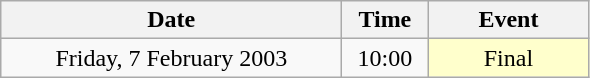<table class = "wikitable" style="text-align:center;">
<tr>
<th width=220>Date</th>
<th width=50>Time</th>
<th width=100>Event</th>
</tr>
<tr>
<td>Friday, 7 February 2003</td>
<td>10:00</td>
<td bgcolor=ffffcc>Final</td>
</tr>
</table>
